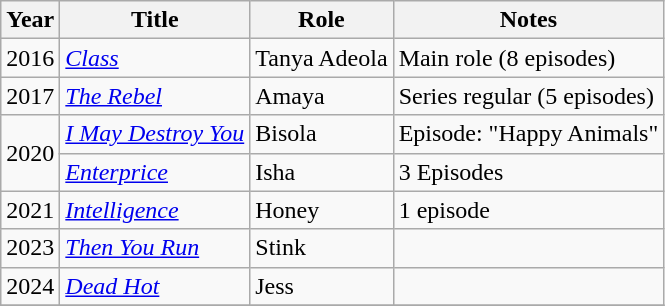<table class="wikitable">
<tr>
<th>Year</th>
<th>Title</th>
<th>Role</th>
<th>Notes</th>
</tr>
<tr>
<td>2016</td>
<td><em><a href='#'>Class</a></em></td>
<td>Tanya Adeola</td>
<td>Main role (8 episodes)</td>
</tr>
<tr>
<td>2017</td>
<td><em><a href='#'>The Rebel</a></em></td>
<td>Amaya</td>
<td>Series regular (5 episodes)</td>
</tr>
<tr>
<td rowspan="2">2020</td>
<td><em><a href='#'>I May Destroy You</a></em></td>
<td>Bisola</td>
<td>Episode: "Happy Animals"</td>
</tr>
<tr>
<td><em><a href='#'>Enterprice</a></em></td>
<td>Isha</td>
<td>3 Episodes</td>
</tr>
<tr>
<td>2021</td>
<td><em><a href='#'>Intelligence</a></em></td>
<td>Honey</td>
<td>1 episode</td>
</tr>
<tr>
<td>2023</td>
<td><em><a href='#'>Then You Run</a></em></td>
<td>Stink</td>
<td></td>
</tr>
<tr>
<td>2024</td>
<td><em><a href='#'>Dead Hot</a></em></td>
<td>Jess</td>
<td></td>
</tr>
<tr>
</tr>
</table>
